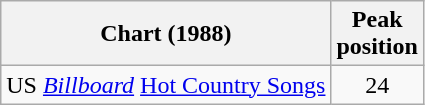<table class="wikitable">
<tr>
<th>Chart (1988)</th>
<th>Peak<br>position</th>
</tr>
<tr>
<td>US <em><a href='#'>Billboard</a></em> <a href='#'>Hot Country Songs</a></td>
<td style="text-align:center;">24</td>
</tr>
</table>
